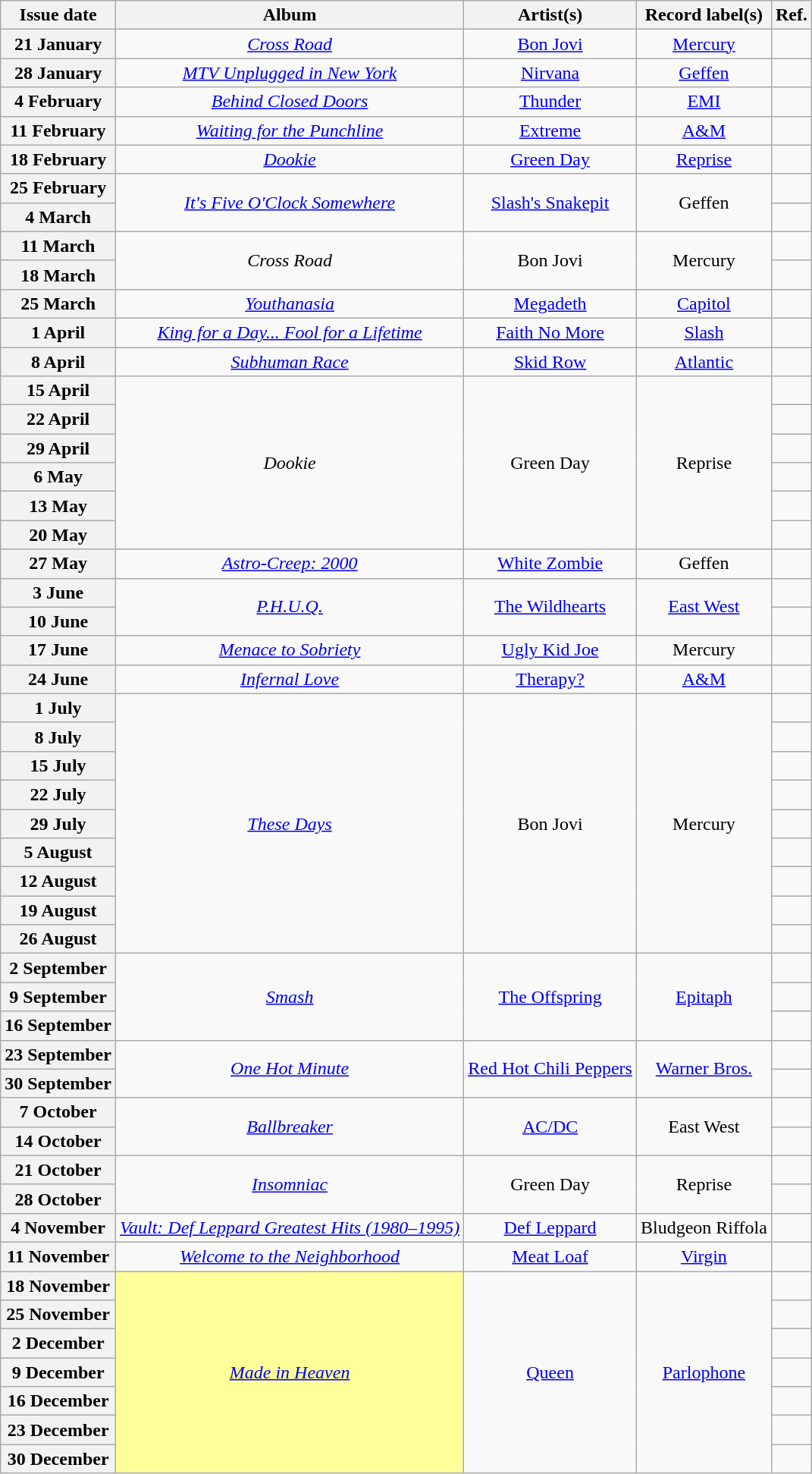<table class="wikitable plainrowheaders" style="text-align:center">
<tr>
<th scope="col">Issue date</th>
<th scope="col">Album</th>
<th scope="col">Artist(s)</th>
<th scope="col">Record label(s)</th>
<th scope="col">Ref.</th>
</tr>
<tr>
<th scope="row">21 January</th>
<td><em><a href='#'>Cross Road</a></em></td>
<td><a href='#'>Bon Jovi</a></td>
<td><a href='#'>Mercury</a></td>
<td></td>
</tr>
<tr>
<th scope="row">28 January</th>
<td><em><a href='#'>MTV Unplugged in New York</a></em></td>
<td><a href='#'>Nirvana</a></td>
<td><a href='#'>Geffen</a></td>
<td></td>
</tr>
<tr>
<th scope="row">4 February</th>
<td><em><a href='#'>Behind Closed Doors</a></em></td>
<td><a href='#'>Thunder</a></td>
<td><a href='#'>EMI</a></td>
<td></td>
</tr>
<tr>
<th scope="row">11 February</th>
<td><em><a href='#'>Waiting for the Punchline</a></em></td>
<td><a href='#'>Extreme</a></td>
<td><a href='#'>A&M</a></td>
<td></td>
</tr>
<tr>
<th scope="row">18 February</th>
<td><em><a href='#'>Dookie</a></em></td>
<td><a href='#'>Green Day</a></td>
<td><a href='#'>Reprise</a></td>
<td></td>
</tr>
<tr>
<th scope="row">25 February</th>
<td rowspan="2"><em><a href='#'>It's Five O'Clock Somewhere</a></em></td>
<td rowspan="2"><a href='#'>Slash's Snakepit</a></td>
<td rowspan="2">Geffen</td>
<td></td>
</tr>
<tr>
<th scope="row">4 March</th>
<td></td>
</tr>
<tr>
<th scope="row">11 March</th>
<td rowspan="2"><em>Cross Road</em></td>
<td rowspan="2">Bon Jovi</td>
<td rowspan="2">Mercury</td>
<td></td>
</tr>
<tr>
<th scope="row">18 March</th>
<td></td>
</tr>
<tr>
<th scope="row">25 March</th>
<td><em><a href='#'>Youthanasia</a></em></td>
<td><a href='#'>Megadeth</a></td>
<td><a href='#'>Capitol</a></td>
<td></td>
</tr>
<tr>
<th scope="row">1 April</th>
<td><em><a href='#'>King for a Day... Fool for a Lifetime</a></em></td>
<td><a href='#'>Faith No More</a></td>
<td><a href='#'>Slash</a></td>
<td></td>
</tr>
<tr>
<th scope="row">8 April</th>
<td><em><a href='#'>Subhuman Race</a></em></td>
<td><a href='#'>Skid Row</a></td>
<td><a href='#'>Atlantic</a></td>
<td></td>
</tr>
<tr>
<th scope="row">15 April</th>
<td rowspan="6"><em>Dookie</em></td>
<td rowspan="6">Green Day</td>
<td rowspan="6">Reprise</td>
<td></td>
</tr>
<tr>
<th scope="row">22 April</th>
<td></td>
</tr>
<tr>
<th scope="row">29 April</th>
<td></td>
</tr>
<tr>
<th scope="row">6 May</th>
<td></td>
</tr>
<tr>
<th scope="row">13 May</th>
<td></td>
</tr>
<tr>
<th scope="row">20 May</th>
<td></td>
</tr>
<tr>
<th scope="row">27 May</th>
<td><em><a href='#'>Astro-Creep: 2000</a></em></td>
<td><a href='#'>White Zombie</a></td>
<td>Geffen</td>
<td></td>
</tr>
<tr>
<th scope="row">3 June</th>
<td rowspan="2"><em><a href='#'>P.H.U.Q.</a></em></td>
<td rowspan="2"><a href='#'>The Wildhearts</a></td>
<td rowspan="2"><a href='#'>East West</a></td>
<td></td>
</tr>
<tr>
<th scope="row">10 June</th>
<td></td>
</tr>
<tr>
<th scope="row">17 June</th>
<td><em><a href='#'>Menace to Sobriety</a></em></td>
<td><a href='#'>Ugly Kid Joe</a></td>
<td>Mercury</td>
<td></td>
</tr>
<tr>
<th scope="row">24 June</th>
<td><em><a href='#'>Infernal Love</a></em></td>
<td><a href='#'>Therapy?</a></td>
<td><a href='#'>A&M</a></td>
<td></td>
</tr>
<tr>
<th scope="row">1 July</th>
<td rowspan="9"><em><a href='#'>These Days</a></em></td>
<td rowspan="9">Bon Jovi</td>
<td rowspan="9">Mercury</td>
<td></td>
</tr>
<tr>
<th scope="row">8 July</th>
<td></td>
</tr>
<tr>
<th scope="row">15 July</th>
<td></td>
</tr>
<tr>
<th scope="row">22 July</th>
<td></td>
</tr>
<tr>
<th scope="row">29 July</th>
<td></td>
</tr>
<tr>
<th scope="row">5 August</th>
<td></td>
</tr>
<tr>
<th scope="row">12 August</th>
<td></td>
</tr>
<tr>
<th scope="row">19 August</th>
<td></td>
</tr>
<tr>
<th scope="row">26 August</th>
<td></td>
</tr>
<tr>
<th scope="row">2 September</th>
<td rowspan="3"><em><a href='#'>Smash</a></em></td>
<td rowspan="3"><a href='#'>The Offspring</a></td>
<td rowspan="3"><a href='#'>Epitaph</a></td>
<td></td>
</tr>
<tr>
<th scope="row">9 September</th>
<td></td>
</tr>
<tr>
<th scope="row">16 September</th>
<td></td>
</tr>
<tr>
<th scope="row">23 September</th>
<td rowspan="2"><em><a href='#'>One Hot Minute</a></em></td>
<td rowspan="2"><a href='#'>Red Hot Chili Peppers</a></td>
<td rowspan="2"><a href='#'>Warner Bros.</a></td>
<td></td>
</tr>
<tr>
<th scope="row">30 September</th>
<td></td>
</tr>
<tr>
<th scope="row">7 October</th>
<td rowspan="2"><em><a href='#'>Ballbreaker</a></em></td>
<td rowspan="2"><a href='#'>AC/DC</a></td>
<td rowspan="2">East West</td>
<td></td>
</tr>
<tr>
<th scope="row">14 October</th>
<td></td>
</tr>
<tr>
<th scope="row">21 October</th>
<td rowspan="2"><em><a href='#'>Insomniac</a></em></td>
<td rowspan="2">Green Day</td>
<td rowspan="2">Reprise</td>
<td></td>
</tr>
<tr>
<th scope="row">28 October</th>
<td></td>
</tr>
<tr>
<th scope="row">4 November</th>
<td><em><a href='#'>Vault: Def Leppard Greatest Hits (1980–1995)</a></em></td>
<td><a href='#'>Def Leppard</a></td>
<td>Bludgeon Riffola</td>
<td></td>
</tr>
<tr>
<th scope="row">11 November</th>
<td><em><a href='#'>Welcome to the Neighborhood</a></em></td>
<td><a href='#'>Meat Loaf</a></td>
<td><a href='#'>Virgin</a></td>
<td></td>
</tr>
<tr>
<th scope="row">18 November</th>
<td rowspan="7" style="background-color:#FFFF99"><em><a href='#'>Made in Heaven</a></em> </td>
<td rowspan="7"><a href='#'>Queen</a></td>
<td rowspan="7"><a href='#'>Parlophone</a></td>
<td></td>
</tr>
<tr>
<th scope="row">25 November</th>
<td></td>
</tr>
<tr>
<th scope="row">2 December</th>
<td></td>
</tr>
<tr>
<th scope="row">9 December</th>
<td></td>
</tr>
<tr>
<th scope="row">16 December</th>
<td></td>
</tr>
<tr>
<th scope="row">23 December</th>
<td></td>
</tr>
<tr>
<th scope="row">30 December</th>
<td></td>
</tr>
</table>
